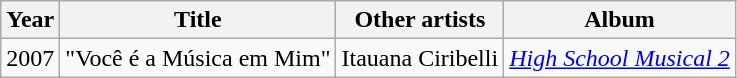<table class="wikitable">
<tr>
<th>Year</th>
<th>Title</th>
<th>Other artists</th>
<th>Album</th>
</tr>
<tr>
<td>2007</td>
<td>"Você é a Música em Mim"</td>
<td>Itauana Ciribelli</td>
<td><em><a href='#'>High School Musical 2</a></em></td>
</tr>
</table>
